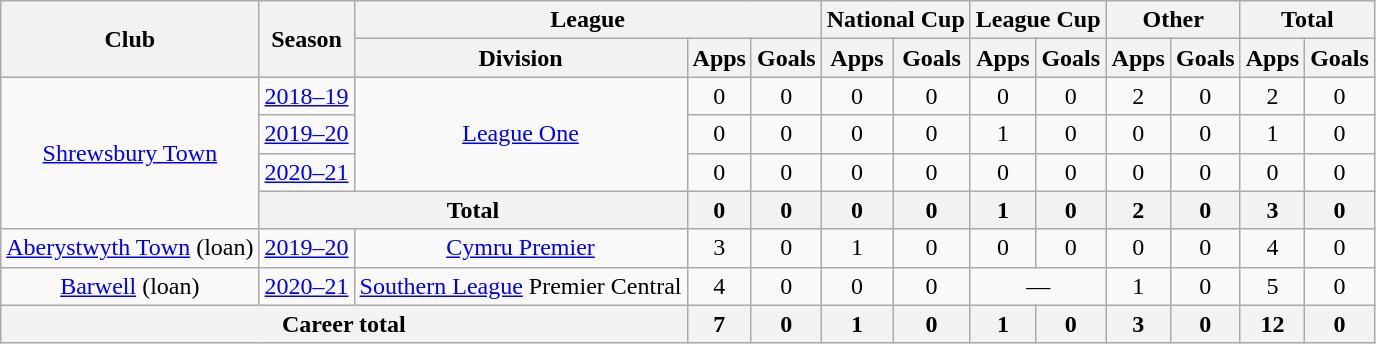<table class="wikitable" style="text-align: center">
<tr>
<th rowspan="2">Club</th>
<th rowspan="2">Season</th>
<th colspan="3">League</th>
<th colspan="2">National Cup</th>
<th colspan="2">League Cup</th>
<th colspan="2">Other</th>
<th colspan="2">Total</th>
</tr>
<tr>
<th>Division</th>
<th>Apps</th>
<th>Goals</th>
<th>Apps</th>
<th>Goals</th>
<th>Apps</th>
<th>Goals</th>
<th>Apps</th>
<th>Goals</th>
<th>Apps</th>
<th>Goals</th>
</tr>
<tr>
<td rowspan="4"><a href='#'>Shrewsbury Town</a></td>
<td><a href='#'>2018–19</a></td>
<td rowspan="3"><a href='#'>League One</a></td>
<td>0</td>
<td>0</td>
<td>0</td>
<td>0</td>
<td>0</td>
<td>0</td>
<td>2</td>
<td>0</td>
<td>2</td>
<td>0</td>
</tr>
<tr>
<td><a href='#'>2019–20</a></td>
<td>0</td>
<td>0</td>
<td>0</td>
<td>0</td>
<td>1</td>
<td>0</td>
<td>0</td>
<td>0</td>
<td>1</td>
<td>0</td>
</tr>
<tr>
<td><a href='#'>2020–21</a></td>
<td>0</td>
<td>0</td>
<td>0</td>
<td>0</td>
<td>0</td>
<td>0</td>
<td>0</td>
<td>0</td>
<td>0</td>
<td>0</td>
</tr>
<tr>
<th colspan="2">Total</th>
<th>0</th>
<th>0</th>
<th>0</th>
<th>0</th>
<th>1</th>
<th>0</th>
<th>2</th>
<th>0</th>
<th>3</th>
<th>0</th>
</tr>
<tr>
<td><a href='#'>Aberystwyth Town</a> (loan)</td>
<td><a href='#'>2019–20</a></td>
<td><a href='#'>Cymru Premier</a></td>
<td>3</td>
<td>0</td>
<td>1</td>
<td>0</td>
<td>0</td>
<td>0</td>
<td>0</td>
<td>0</td>
<td>4</td>
<td>0</td>
</tr>
<tr>
<td><a href='#'>Barwell</a> (loan)</td>
<td><a href='#'>2020–21</a></td>
<td><a href='#'>Southern League</a> Premier Central</td>
<td>4</td>
<td>0</td>
<td>0</td>
<td>0</td>
<td colspan="2">—</td>
<td>1</td>
<td>0</td>
<td>5</td>
<td>0</td>
</tr>
<tr>
<th colspan="3">Career total</th>
<th>7</th>
<th>0</th>
<th>1</th>
<th>0</th>
<th>1</th>
<th>0</th>
<th>3</th>
<th>0</th>
<th>12</th>
<th>0</th>
</tr>
</table>
